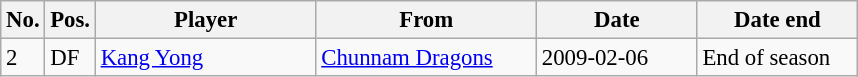<table class="wikitable" style="font-size:95%;">
<tr>
<th width=20px>No.</th>
<th width=20px>Pos.</th>
<th width=140px>Player</th>
<th width=140px>From</th>
<th width=100px>Date</th>
<th width=100px>Date end</th>
</tr>
<tr>
<td>2</td>
<td>DF</td>
<td> <a href='#'>Kang Yong</a></td>
<td> <a href='#'>Chunnam Dragons</a></td>
<td>2009-02-06</td>
<td>End of season</td>
</tr>
</table>
